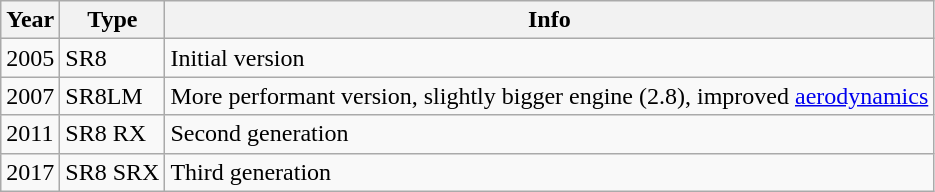<table class="wikitable">
<tr>
<th>Year</th>
<th>Type</th>
<th>Info</th>
</tr>
<tr>
<td>2005</td>
<td>SR8</td>
<td>Initial version</td>
</tr>
<tr>
<td>2007</td>
<td>SR8LM </td>
<td>More performant version, slightly bigger engine (2.8), improved <a href='#'>aerodynamics</a></td>
</tr>
<tr>
<td>2011</td>
<td>SR8 RX </td>
<td>Second generation</td>
</tr>
<tr>
<td>2017</td>
<td>SR8 SRX</td>
<td>Third generation</td>
</tr>
</table>
